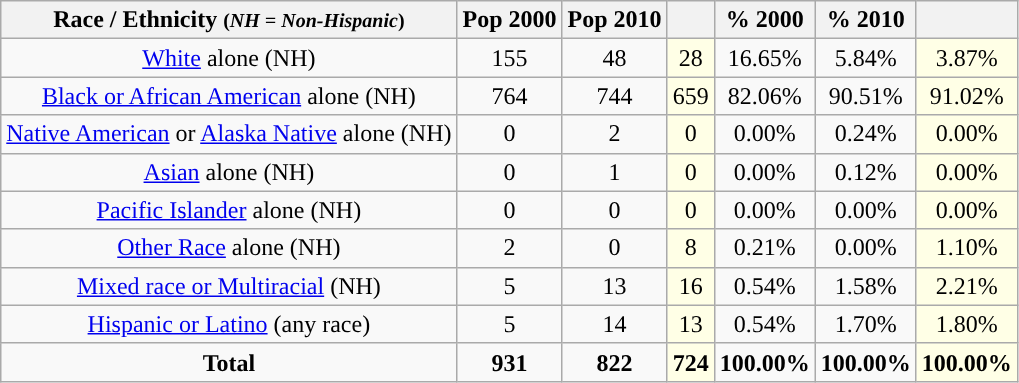<table class="wikitable" style="text-align:center;">
<tr>
<th>Race / Ethnicity <small>(<em>NH = Non-Hispanic</em>)</small></th>
<th>Pop 2000</th>
<th>Pop 2010</th>
<th></th>
<th>% 2000</th>
<th>% 2010</th>
<th></th>
</tr>
<tr>
<td><a href='#'>White</a> alone (NH)</td>
<td>155</td>
<td>48</td>
<td style='background: #ffffe6;'>28</td>
<td>16.65%</td>
<td>5.84%</td>
<td style='background: #ffffe6;'>3.87%</td>
</tr>
<tr>
<td><a href='#'>Black or African American</a> alone (NH)</td>
<td>764</td>
<td>744</td>
<td style='background: #ffffe6;'>659</td>
<td>82.06%</td>
<td>90.51%</td>
<td style='background: #ffffe6;'>91.02%</td>
</tr>
<tr>
<td><a href='#'>Native American</a> or <a href='#'>Alaska Native</a> alone (NH)</td>
<td>0</td>
<td>2</td>
<td style='background: #ffffe6;'>0</td>
<td>0.00%</td>
<td>0.24%</td>
<td style='background: #ffffe6;'>0.00%</td>
</tr>
<tr>
<td><a href='#'>Asian</a> alone (NH)</td>
<td>0</td>
<td>1</td>
<td style='background: #ffffe6;'>0</td>
<td>0.00%</td>
<td>0.12%</td>
<td style='background: #ffffe6;'>0.00%</td>
</tr>
<tr>
<td><a href='#'>Pacific Islander</a> alone (NH)</td>
<td>0</td>
<td>0</td>
<td style='background: #ffffe6;'>0</td>
<td>0.00%</td>
<td>0.00%</td>
<td style='background: #ffffe6;'>0.00%</td>
</tr>
<tr>
<td><a href='#'>Other Race</a> alone (NH)</td>
<td>2</td>
<td>0</td>
<td style='background: #ffffe6;'>8</td>
<td>0.21%</td>
<td>0.00%</td>
<td style='background: #ffffe6;'>1.10%</td>
</tr>
<tr>
<td><a href='#'>Mixed race or Multiracial</a> (NH)</td>
<td>5</td>
<td>13</td>
<td style='background: #ffffe6;'>16</td>
<td>0.54%</td>
<td>1.58%</td>
<td style='background: #ffffe6;'>2.21%</td>
</tr>
<tr>
<td><a href='#'>Hispanic or Latino</a> (any race)</td>
<td>5</td>
<td>14</td>
<td style='background: #ffffe6;'>13</td>
<td>0.54%</td>
<td>1.70%</td>
<td style='background: #ffffe6;'>1.80%</td>
</tr>
<tr>
<td><strong>Total</strong></td>
<td><strong>931</strong></td>
<td><strong>822</strong></td>
<td style='background: #ffffe6;'><strong>724</strong></td>
<td><strong>100.00%</strong></td>
<td><strong>100.00%</strong></td>
<td style='background: #ffffe6;'><strong>100.00%</strong></td>
</tr>
</table>
